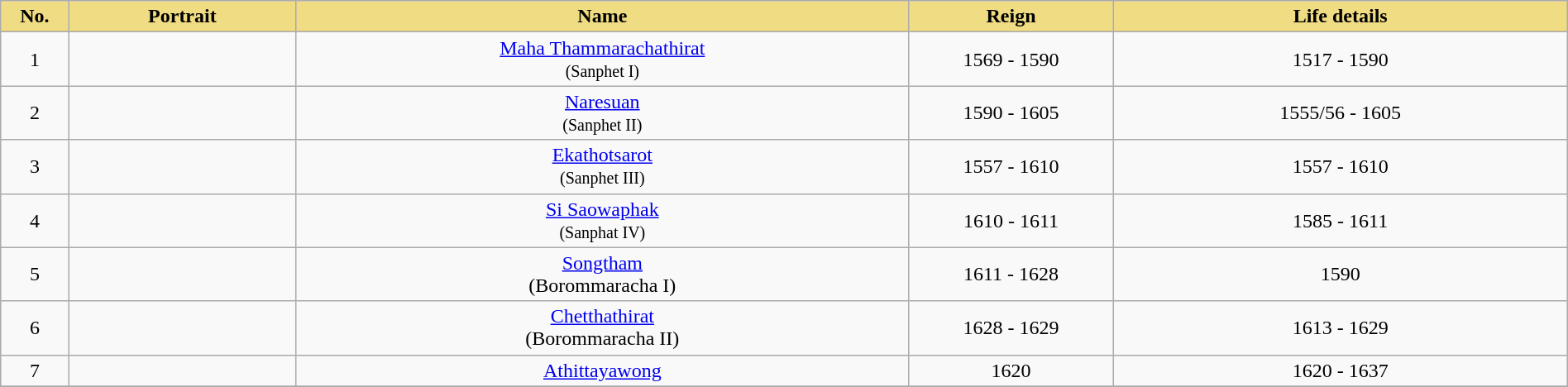<table width=100% class="wikitable" style="text-align:center;">
<tr>
<th style="background-color:#F0DC82" width=3%>No.</th>
<th style="background-color:#F0DC82" width=10%>Portrait</th>
<th style="background-color:#F0DC82" width=27%>Name</th>
<th style="background-color:#F0DC82" width="9%">Reign</th>
<th style="background-color:#F0DC82" width="20%">Life details</th>
</tr>
<tr>
<td>1</td>
<td></td>
<td><a href='#'>Maha Thammarachathirat</a><br><small>(Sanphet I)</small></td>
<td>1569 - 1590</td>
<td>1517 - 1590</td>
</tr>
<tr>
<td>2</td>
<td></td>
<td><a href='#'>Naresuan</a><br><small>(Sanphet II)</small></td>
<td>1590 - 1605</td>
<td>1555/56 - 1605</td>
</tr>
<tr>
<td>3</td>
<td></td>
<td><a href='#'>Ekathotsarot</a> <br><small>(Sanphet III)</small></td>
<td>1557 - 1610</td>
<td>1557 - 1610</td>
</tr>
<tr>
<td>4</td>
<td></td>
<td><a href='#'>Si Saowaphak</a><br><small>(Sanphat IV)</small></td>
<td>1610 - 1611</td>
<td>1585 - 1611</td>
</tr>
<tr>
<td>5</td>
<td></td>
<td><a href='#'>Songtham</a><br>(Borommaracha I)</td>
<td>1611 - 1628</td>
<td>1590</td>
</tr>
<tr>
<td>6</td>
<td></td>
<td><a href='#'>Chetthathirat</a><br>(Borommaracha II)</td>
<td>1628 - 1629</td>
<td>1613 - 1629</td>
</tr>
<tr>
<td>7</td>
<td></td>
<td><a href='#'>Athittayawong</a></td>
<td>1620</td>
<td colspan="2">1620 - 1637</td>
</tr>
<tr>
</tr>
</table>
